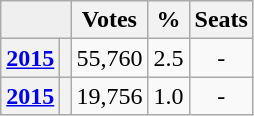<table class="wikitable">
<tr style="background:#efefef;">
<td colspan=2></td>
<th>Votes</th>
<th>%</th>
<th>Seats</th>
</tr>
<tr>
<th align=left><a href='#'>2015</a></th>
<th align=left></th>
<td align=center>55,760</td>
<td align=center>2.5</td>
<td align=center>-</td>
</tr>
<tr>
<th align=left><a href='#'>2015</a></th>
<th align=left></th>
<td align=center>19,756</td>
<td align=center>1.0</td>
<td align=center>-</td>
</tr>
</table>
